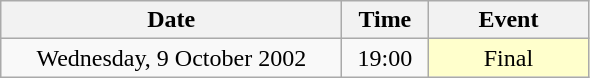<table class = "wikitable" style="text-align:center;">
<tr>
<th width=220>Date</th>
<th width=50>Time</th>
<th width=100>Event</th>
</tr>
<tr>
<td>Wednesday, 9 October 2002</td>
<td>19:00</td>
<td bgcolor=ffffcc>Final</td>
</tr>
</table>
